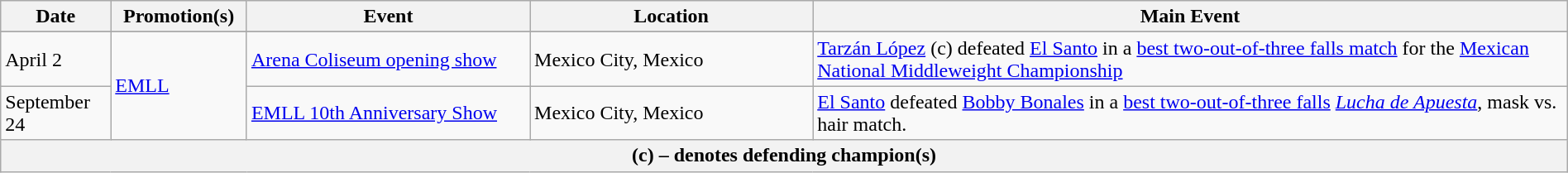<table class="wikitable" style="width:100%;">
<tr>
<th width=5%>Date</th>
<th width=5%>Promotion(s)</th>
<th style="width:15%;">Event</th>
<th style="width:15%;">Location</th>
<th style="width:40%;">Main Event</th>
</tr>
<tr style="width:20%;"| Notes>
</tr>
<tr>
<td>April 2</td>
<td rowspan=2><a href='#'>EMLL</a></td>
<td><a href='#'>Arena Coliseum opening show</a></td>
<td>Mexico City, Mexico</td>
<td><a href='#'>Tarzán López</a> (c) defeated <a href='#'>El Santo</a> in a <a href='#'>best two-out-of-three falls match</a> for the <a href='#'>Mexican National Middleweight Championship</a></td>
</tr>
<tr>
<td>September 24</td>
<td><a href='#'>EMLL 10th Anniversary Show</a></td>
<td>Mexico City, Mexico</td>
<td><a href='#'>El Santo</a> defeated <a href='#'>Bobby Bonales</a> in a <a href='#'>best two-out-of-three falls</a> <em><a href='#'>Lucha de Apuesta</a></em>, mask vs. hair match.</td>
</tr>
<tr>
<th colspan="5">(c) – denotes defending champion(s)</th>
</tr>
</table>
